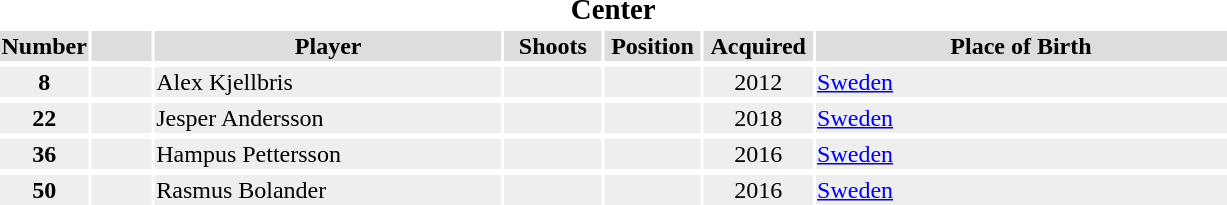<table width=65%>
<tr>
<th colspan=7><big>Center</big></th>
</tr>
<tr bgcolor="#dddddd">
<th width=5%>Number</th>
<th width=5%></th>
<th !width=18%>Player</th>
<th width=8%>Shoots</th>
<th width=8%>Position</th>
<th width=9%>Acquired</th>
<th width=34%>Place of Birth</th>
</tr>
<tr>
</tr>
<tr bgcolor="#eeeeee">
<td align=center><strong>8</strong></td>
<td align=center></td>
<td>Alex Kjellbris</td>
<td align=center></td>
<td align=center></td>
<td align=center>2012</td>
<td><a href='#'>Sweden</a></td>
</tr>
<tr>
</tr>
<tr bgcolor="#eeeeee">
<td align=center><strong>22</strong></td>
<td align=center></td>
<td>Jesper Andersson</td>
<td align=center></td>
<td align=center></td>
<td align=center>2018</td>
<td><a href='#'>Sweden</a></td>
</tr>
<tr>
</tr>
<tr bgcolor="#eeeeee">
<td align=center><strong>36</strong></td>
<td align=center></td>
<td>Hampus Pettersson</td>
<td align=center></td>
<td align=center></td>
<td align=center>2016</td>
<td><a href='#'>Sweden</a></td>
</tr>
<tr>
</tr>
<tr bgcolor="#eeeeee">
<td align=center><strong>50</strong></td>
<td align=center></td>
<td>Rasmus Bolander</td>
<td align=center></td>
<td align=center></td>
<td align=center>2016</td>
<td><a href='#'>Sweden</a></td>
</tr>
</table>
